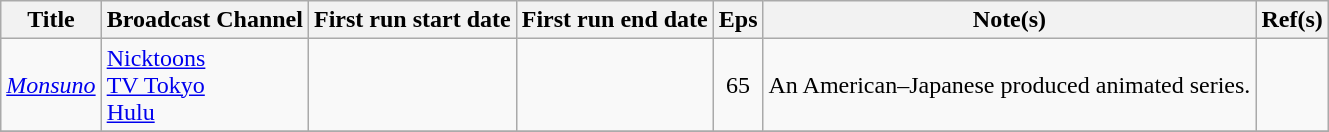<table class="wikitable sortable">
<tr>
<th scope="col">Title</th>
<th scope="col">Broadcast Channel</th>
<th scope="col">First run start date</th>
<th scope="col">First run end date</th>
<th scope="col" class="unsortable">Eps</th>
<th scope="col" class="unsortable">Note(s)</th>
<th scope="col" class="unsortable">Ref(s)</th>
</tr>
<tr>
<td><em><a href='#'>Monsuno</a></em></td>
<td><a href='#'>Nicktoons</a><br><a href='#'>TV Tokyo</a><br><a href='#'>Hulu</a></td>
<td></td>
<td></td>
<td style="text-align:center">65</td>
<td>An American–Japanese produced animated series.</td>
<td style="text-align:center"></td>
</tr>
<tr>
</tr>
</table>
